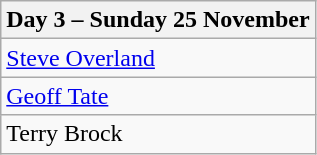<table class="wikitable">
<tr>
<th>Day 3 – Sunday 25 November</th>
</tr>
<tr>
<td><a href='#'>Steve Overland</a></td>
</tr>
<tr>
<td><a href='#'>Geoff Tate</a></td>
</tr>
<tr>
<td>Terry Brock</td>
</tr>
</table>
